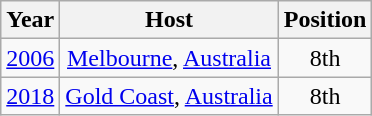<table class="wikitable" style="text-align: center;">
<tr>
<th>Year</th>
<th>Host</th>
<th>Position</th>
</tr>
<tr>
<td><a href='#'>2006</a></td>
<td> <a href='#'>Melbourne</a>, <a href='#'>Australia</a></td>
<td>8th</td>
</tr>
<tr>
<td><a href='#'>2018</a></td>
<td> <a href='#'>Gold Coast</a>, <a href='#'>Australia</a></td>
<td>8th</td>
</tr>
</table>
